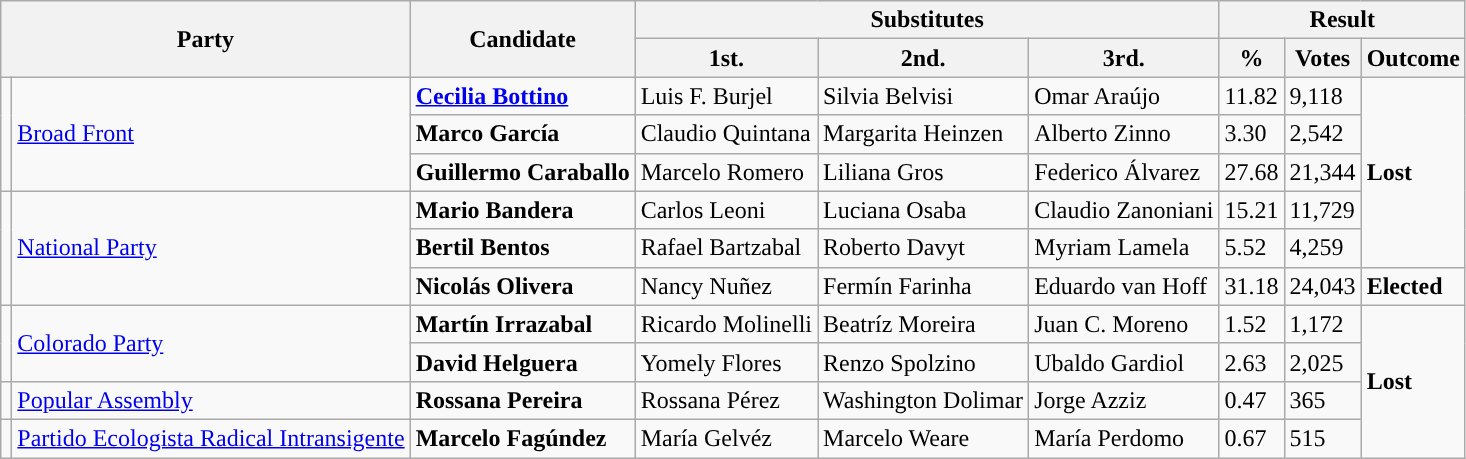<table class="wikitable">
<tr>
<th colspan="2" rowspan="2">Party</th>
<th rowspan="2">Candidate</th>
<th colspan="3">Substitutes</th>
<th colspan="3">Result</th>
</tr>
<tr>
<th>1st.</th>
<th>2nd.</th>
<th>3rd.</th>
<th>%</th>
<th>Votes</th>
<th>Outcome</th>
</tr>
<tr>
<td rowspan="3" style="background:"></td>
<td rowspan="3"><a href='#'>Broad Front</a></td>
<td><strong><a href='#'>Cecilia Bottino</a></strong></td>
<td>Luis F. Burjel</td>
<td>Silvia Belvisi</td>
<td>Omar Araújo</td>
<td>11.82</td>
<td>9,118</td>
<td rowspan="5"><strong>Lost</strong> </td>
</tr>
<tr>
<td><strong>Marco García</strong></td>
<td>Claudio Quintana</td>
<td>Margarita Heinzen</td>
<td>Alberto Zinno</td>
<td>3.30</td>
<td>2,542</td>
</tr>
<tr>
<td><strong>Guillermo Caraballo</strong></td>
<td>Marcelo Romero</td>
<td>Liliana Gros</td>
<td>Federico Álvarez</td>
<td>27.68</td>
<td>21,344</td>
</tr>
<tr>
<td rowspan="3" style="background:"></td>
<td rowspan="3"><a href='#'>National Party</a></td>
<td><strong>Mario Bandera</strong></td>
<td>Carlos Leoni</td>
<td>Luciana Osaba</td>
<td>Claudio Zanoniani</td>
<td>15.21</td>
<td>11,729</td>
</tr>
<tr>
<td><strong>Bertil Bentos</strong></td>
<td>Rafael Bartzabal</td>
<td>Roberto Davyt</td>
<td>Myriam Lamela</td>
<td>5.52</td>
<td>4,259</td>
</tr>
<tr>
<td><strong>Nicolás Olivera</strong></td>
<td>Nancy Nuñez</td>
<td>Fermín Farinha</td>
<td>Eduardo van Hoff</td>
<td>31.18</td>
<td>24,043</td>
<td><strong>Elected</strong> </td>
</tr>
<tr>
<td rowspan="2" style="background:"></td>
<td rowspan="2"><a href='#'>Colorado Party</a></td>
<td><strong>Martín Irrazabal</strong></td>
<td>Ricardo Molinelli</td>
<td>Beatríz Moreira</td>
<td>Juan C. Moreno</td>
<td>1.52</td>
<td>1,172</td>
<td rowspan="4"><strong>Lost</strong> </td>
</tr>
<tr>
<td><strong>David Helguera</strong></td>
<td>Yomely Flores</td>
<td>Renzo Spolzino</td>
<td>Ubaldo Gardiol</td>
<td>2.63</td>
<td>2,025</td>
</tr>
<tr>
<td style="background:"></td>
<td><a href='#'>Popular Assembly</a></td>
<td><strong>Rossana Pereira</strong></td>
<td>Rossana Pérez</td>
<td>Washington Dolimar</td>
<td>Jorge Azziz</td>
<td>0.47</td>
<td>365</td>
</tr>
<tr>
<td style="background:"></td>
<td><a href='#'>Partido Ecologista Radical Intransigente</a></td>
<td><strong>Marcelo Fagúndez</strong></td>
<td>María Gelvéz</td>
<td>Marcelo Weare</td>
<td>María Perdomo</td>
<td>0.67</td>
<td>515</td>
</tr>
</table>
